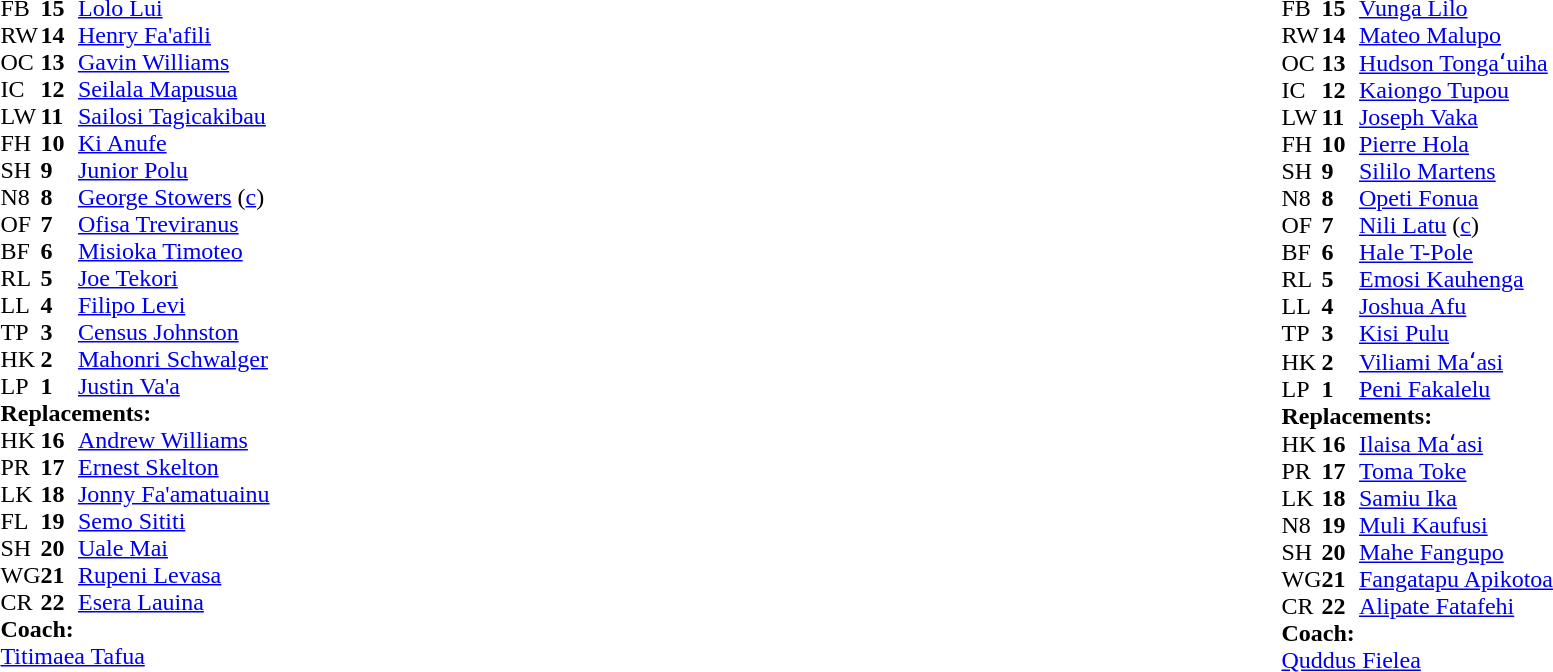<table style="width:100%;">
<tr>
<td style="vertical-align:top; width:50%;"><br><table style="font-size: 100%" cellspacing="0" cellpadding="0">
<tr>
<th width="25"></th>
<th width="25"></th>
</tr>
<tr>
<td>FB</td>
<td><strong>15</strong></td>
<td><a href='#'>Lolo Lui</a></td>
</tr>
<tr>
<td>RW</td>
<td><strong>14</strong></td>
<td><a href='#'>Henry Fa'afili</a></td>
<td></td>
</tr>
<tr>
<td>OC</td>
<td><strong>13</strong></td>
<td><a href='#'>Gavin Williams</a></td>
</tr>
<tr>
<td>IC</td>
<td><strong>12</strong></td>
<td><a href='#'>Seilala Mapusua</a></td>
</tr>
<tr>
<td>LW</td>
<td><strong>11</strong></td>
<td><a href='#'>Sailosi Tagicakibau</a></td>
</tr>
<tr>
<td>FH</td>
<td><strong>10</strong></td>
<td><a href='#'>Ki Anufe</a></td>
</tr>
<tr>
<td>SH</td>
<td><strong>9</strong></td>
<td><a href='#'>Junior Polu</a></td>
</tr>
<tr>
<td>N8</td>
<td><strong>8</strong></td>
<td><a href='#'>George Stowers</a> (<a href='#'>c</a>)</td>
</tr>
<tr>
<td>OF</td>
<td><strong>7</strong></td>
<td><a href='#'>Ofisa Treviranus</a></td>
</tr>
<tr>
<td>BF</td>
<td><strong>6</strong></td>
<td><a href='#'>Misioka Timoteo</a></td>
<td></td>
</tr>
<tr>
<td>RL</td>
<td><strong>5</strong></td>
<td><a href='#'>Joe Tekori</a></td>
</tr>
<tr>
<td>LL</td>
<td><strong>4</strong></td>
<td><a href='#'>Filipo Levi</a></td>
</tr>
<tr>
<td>TP</td>
<td><strong>3</strong></td>
<td><a href='#'>Census Johnston</a></td>
</tr>
<tr>
<td>HK</td>
<td><strong>2</strong></td>
<td><a href='#'>Mahonri Schwalger</a></td>
</tr>
<tr>
<td>LP</td>
<td><strong>1</strong></td>
<td><a href='#'>Justin Va'a</a></td>
<td></td>
</tr>
<tr>
<td colspan=3><strong>Replacements:</strong></td>
</tr>
<tr>
<td>HK</td>
<td><strong>16</strong></td>
<td><a href='#'>Andrew Williams</a></td>
</tr>
<tr>
<td>PR</td>
<td><strong>17</strong></td>
<td><a href='#'>Ernest Skelton</a></td>
<td></td>
</tr>
<tr>
<td>LK</td>
<td><strong>18</strong></td>
<td><a href='#'>Jonny Fa'amatuainu</a></td>
<td></td>
</tr>
<tr>
<td>FL</td>
<td><strong>19</strong></td>
<td><a href='#'>Semo Sititi</a></td>
</tr>
<tr>
<td>SH</td>
<td><strong>20</strong></td>
<td><a href='#'>Uale Mai</a></td>
</tr>
<tr>
<td>WG</td>
<td><strong>21</strong></td>
<td><a href='#'>Rupeni Levasa</a></td>
</tr>
<tr>
<td>CR</td>
<td><strong>22</strong></td>
<td><a href='#'>Esera Lauina</a></td>
<td></td>
</tr>
<tr>
<td colspan=3><strong>Coach:</strong></td>
</tr>
<tr>
<td colspan="4"> <a href='#'>Titimaea Tafua</a></td>
</tr>
</table>
</td>
<td style="vertical-align:top; width:50%;"><br><table cellspacing="0" cellpadding="0" style="font-size:100%; margin:auto;">
<tr>
<th width="25"></th>
<th width="25"></th>
</tr>
<tr>
<td>FB</td>
<td><strong>15</strong></td>
<td><a href='#'>Vunga  Lilo</a></td>
</tr>
<tr>
<td>RW</td>
<td><strong>14</strong></td>
<td><a href='#'>Mateo Malupo</a></td>
</tr>
<tr>
<td>OC</td>
<td><strong>13</strong></td>
<td><a href='#'>Hudson Tongaʻuiha</a></td>
</tr>
<tr>
<td>IC</td>
<td><strong>12</strong></td>
<td><a href='#'>Kaiongo Tupou</a></td>
<td></td>
</tr>
<tr>
<td>LW</td>
<td><strong>11</strong></td>
<td><a href='#'>Joseph Vaka</a></td>
</tr>
<tr>
<td>FH</td>
<td><strong>10</strong></td>
<td><a href='#'>Pierre Hola</a></td>
</tr>
<tr>
<td>SH</td>
<td><strong>9</strong></td>
<td><a href='#'>Sililo Martens</a></td>
<td></td>
</tr>
<tr>
<td>N8</td>
<td><strong>8</strong></td>
<td><a href='#'>Opeti Fonua</a></td>
<td></td>
</tr>
<tr>
<td>OF</td>
<td><strong>7</strong></td>
<td><a href='#'>Nili Latu</a> (<a href='#'>c</a>)</td>
</tr>
<tr>
<td>BF</td>
<td><strong>6</strong></td>
<td><a href='#'>Hale T-Pole</a></td>
</tr>
<tr>
<td>RL</td>
<td><strong>5</strong></td>
<td><a href='#'>Emosi Kauhenga</a></td>
<td></td>
</tr>
<tr>
<td>LL</td>
<td><strong>4</strong></td>
<td><a href='#'>Joshua Afu</a></td>
</tr>
<tr>
<td>TP</td>
<td><strong>3</strong></td>
<td><a href='#'>Kisi Pulu</a></td>
</tr>
<tr>
<td>HK</td>
<td><strong>2</strong></td>
<td><a href='#'>Viliami Maʻasi</a></td>
<td></td>
</tr>
<tr>
<td>LP</td>
<td><strong>1</strong></td>
<td><a href='#'>Peni Fakalelu</a></td>
</tr>
<tr>
<td colspan=3><strong>Replacements:</strong></td>
</tr>
<tr>
<td>HK</td>
<td><strong>16</strong></td>
<td><a href='#'>Ilaisa Maʻasi</a></td>
<td></td>
</tr>
<tr>
<td>PR</td>
<td><strong>17</strong></td>
<td><a href='#'>Toma Toke</a></td>
</tr>
<tr>
<td>LK</td>
<td><strong>18</strong></td>
<td><a href='#'>Samiu Ika</a></td>
<td></td>
</tr>
<tr>
<td>N8</td>
<td><strong>19</strong></td>
<td><a href='#'>Muli Kaufusi</a></td>
<td></td>
</tr>
<tr>
<td>SH</td>
<td><strong>20</strong></td>
<td><a href='#'>Mahe Fangupo</a></td>
<td></td>
</tr>
<tr>
<td>WG</td>
<td><strong>21</strong></td>
<td><a href='#'>Fangatapu Apikotoa</a></td>
</tr>
<tr>
<td>CR</td>
<td><strong>22</strong></td>
<td><a href='#'>Alipate Fatafehi</a></td>
<td></td>
</tr>
<tr>
<td colspan=3><strong>Coach:</strong></td>
</tr>
<tr>
<td colspan="4"> <a href='#'>Quddus Fielea</a></td>
</tr>
</table>
</td>
</tr>
</table>
